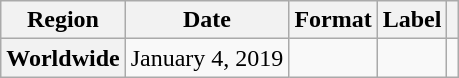<table class="wikitable">
<tr>
<th scope="col">Region</th>
<th scope="col">Date</th>
<th scope="col">Format</th>
<th scope="col">Label</th>
<th scope="col"></th>
</tr>
<tr>
<th scope="row">Worldwide</th>
<td>January 4, 2019</td>
<td></td>
<td></td>
<td></td>
</tr>
</table>
